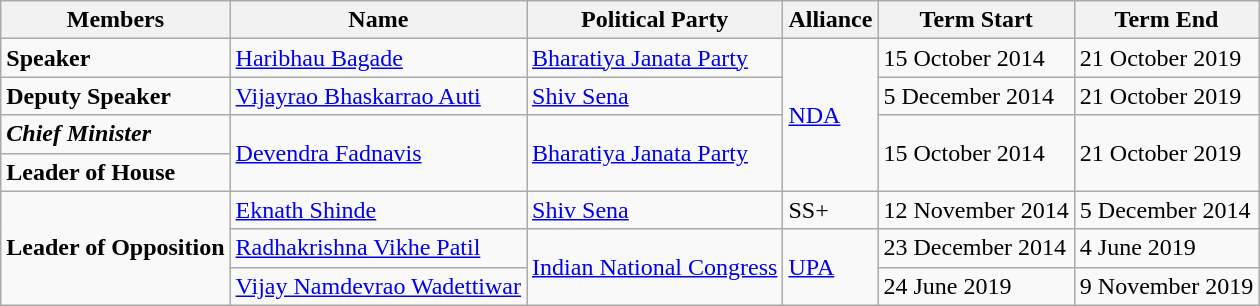<table class="wikitable">
<tr>
<th>Members</th>
<th>Name</th>
<th>Political Party</th>
<th>Alliance</th>
<th>Term Start</th>
<th>Term End</th>
</tr>
<tr>
<td><strong>Speaker</strong></td>
<td><a href='#'>Haribhau Bagade</a></td>
<td><a href='#'>Bharatiya Janata Party</a></td>
<td rowspan="4"><a href='#'>NDA</a></td>
<td>15 October 2014</td>
<td>21 October 2019</td>
</tr>
<tr>
<td><strong>Deputy Speaker</strong></td>
<td><a href='#'>Vijayrao Bhaskarrao Auti</a></td>
<td><a href='#'>Shiv Sena</a></td>
<td>5 December 2014</td>
<td>21 October 2019</td>
</tr>
<tr>
<td><strong><em>Chief Minister</em></strong></td>
<td rowspan="2"><a href='#'>Devendra Fadnavis</a></td>
<td rowspan="2"><a href='#'>Bharatiya Janata Party</a></td>
<td rowspan="2">15 October 2014</td>
<td rowspan="2">21 October 2019</td>
</tr>
<tr>
<td><strong>Leader of House</strong></td>
</tr>
<tr>
<td rowspan="3"><strong>Leader of Opposition</strong></td>
<td><a href='#'>Eknath Shinde</a></td>
<td><a href='#'>Shiv Sena</a></td>
<td>SS+</td>
<td>12 November 2014</td>
<td>5 December 2014</td>
</tr>
<tr>
<td><a href='#'>Radhakrishna Vikhe Patil</a></td>
<td rowspan="2"><a href='#'>Indian National Congress</a></td>
<td rowspan="2"><a href='#'>UPA</a></td>
<td>23 December 2014</td>
<td>4 June 2019</td>
</tr>
<tr>
<td><a href='#'>Vijay Namdevrao Wadettiwar</a></td>
<td>24 June 2019</td>
<td>9 November 2019</td>
</tr>
</table>
